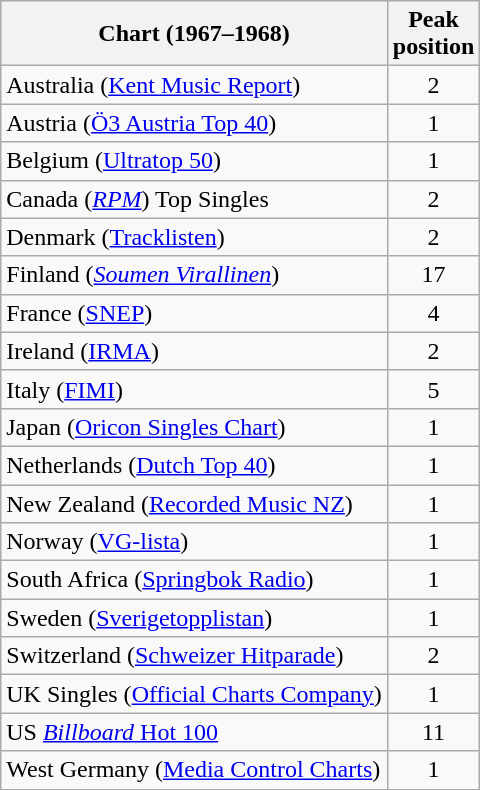<table class="wikitable sortable">
<tr>
<th>Chart (1967–1968)</th>
<th>Peak<br>position</th>
</tr>
<tr>
<td>Australia (<a href='#'>Kent Music Report</a>)</td>
<td style="text-align:center;">2</td>
</tr>
<tr>
<td>Austria (<a href='#'>Ö3 Austria Top 40</a>)</td>
<td style="text-align:center;">1</td>
</tr>
<tr>
<td>Belgium (<a href='#'>Ultratop 50</a>)</td>
<td style="text-align:center;">1</td>
</tr>
<tr>
<td>Canada (<a href='#'><em>RPM</em></a>) Top Singles</td>
<td style="text-align:center;">2</td>
</tr>
<tr>
<td>Denmark (<a href='#'>Tracklisten</a>)</td>
<td style="text-align:center;">2</td>
</tr>
<tr>
<td>Finland (<a href='#'><em>Soumen Virallinen</em></a>)</td>
<td style="text-align:center;">17</td>
</tr>
<tr>
<td>France (<a href='#'>SNEP</a>)</td>
<td style="text-align:center;">4</td>
</tr>
<tr>
<td>Ireland (<a href='#'>IRMA</a>)</td>
<td style="text-align:center;">2</td>
</tr>
<tr>
<td>Italy (<a href='#'>FIMI</a>)</td>
<td style="text-align:center;">5</td>
</tr>
<tr>
<td>Japan (<a href='#'>Oricon Singles Chart</a>)</td>
<td style="text-align:center;">1</td>
</tr>
<tr>
<td>Netherlands (<a href='#'>Dutch Top 40</a>)</td>
<td style="text-align:center;">1</td>
</tr>
<tr>
<td>New Zealand (<a href='#'>Recorded Music NZ</a>)</td>
<td style="text-align:center;">1</td>
</tr>
<tr>
<td>Norway (<a href='#'>VG-lista</a>)</td>
<td style="text-align:center;">1</td>
</tr>
<tr>
<td>South Africa (<a href='#'>Springbok Radio</a>)</td>
<td style="text-align:center;">1</td>
</tr>
<tr>
<td>Sweden (<a href='#'>Sverigetopplistan</a>)</td>
<td style="text-align:center;">1</td>
</tr>
<tr>
<td>Switzerland (<a href='#'>Schweizer Hitparade</a>)</td>
<td style="text-align:center;">2</td>
</tr>
<tr>
<td>UK Singles (<a href='#'>Official Charts Company</a>)</td>
<td style="text-align:center;">1</td>
</tr>
<tr>
<td>US <a href='#'><em>Billboard</em> Hot 100</a></td>
<td style="text-align:center;">11</td>
</tr>
<tr>
<td>West Germany (<a href='#'>Media Control Charts</a>)</td>
<td style="text-align:center;">1</td>
</tr>
</table>
